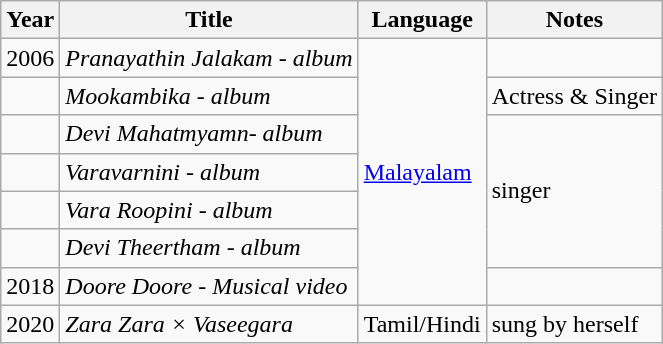<table class="wikitable">
<tr>
<th>Year</th>
<th>Title</th>
<th>Language</th>
<th>Notes</th>
</tr>
<tr>
<td>2006</td>
<td><em> Pranayathin Jalakam - album</em></td>
<td rowspan=7><a href='#'>Malayalam</a></td>
<td></td>
</tr>
<tr>
<td></td>
<td><em>Mookambika - album</em></td>
<td>Actress & Singer</td>
</tr>
<tr>
<td></td>
<td><em>Devi Mahatmyamn- album</em></td>
<td rowspan=4>singer</td>
</tr>
<tr>
<td></td>
<td><em>Varavarnini - album</em></td>
</tr>
<tr>
<td></td>
<td><em>Vara Roopini - album</em></td>
</tr>
<tr>
<td></td>
<td><em>Devi Theertham - album</em></td>
</tr>
<tr>
<td>2018</td>
<td><em>Doore Doore - Musical video</em></td>
<td></td>
</tr>
<tr>
<td>2020</td>
<td><em>Zara Zara × Vaseegara</em></td>
<td>Tamil/Hindi</td>
<td>sung by herself</td>
</tr>
</table>
